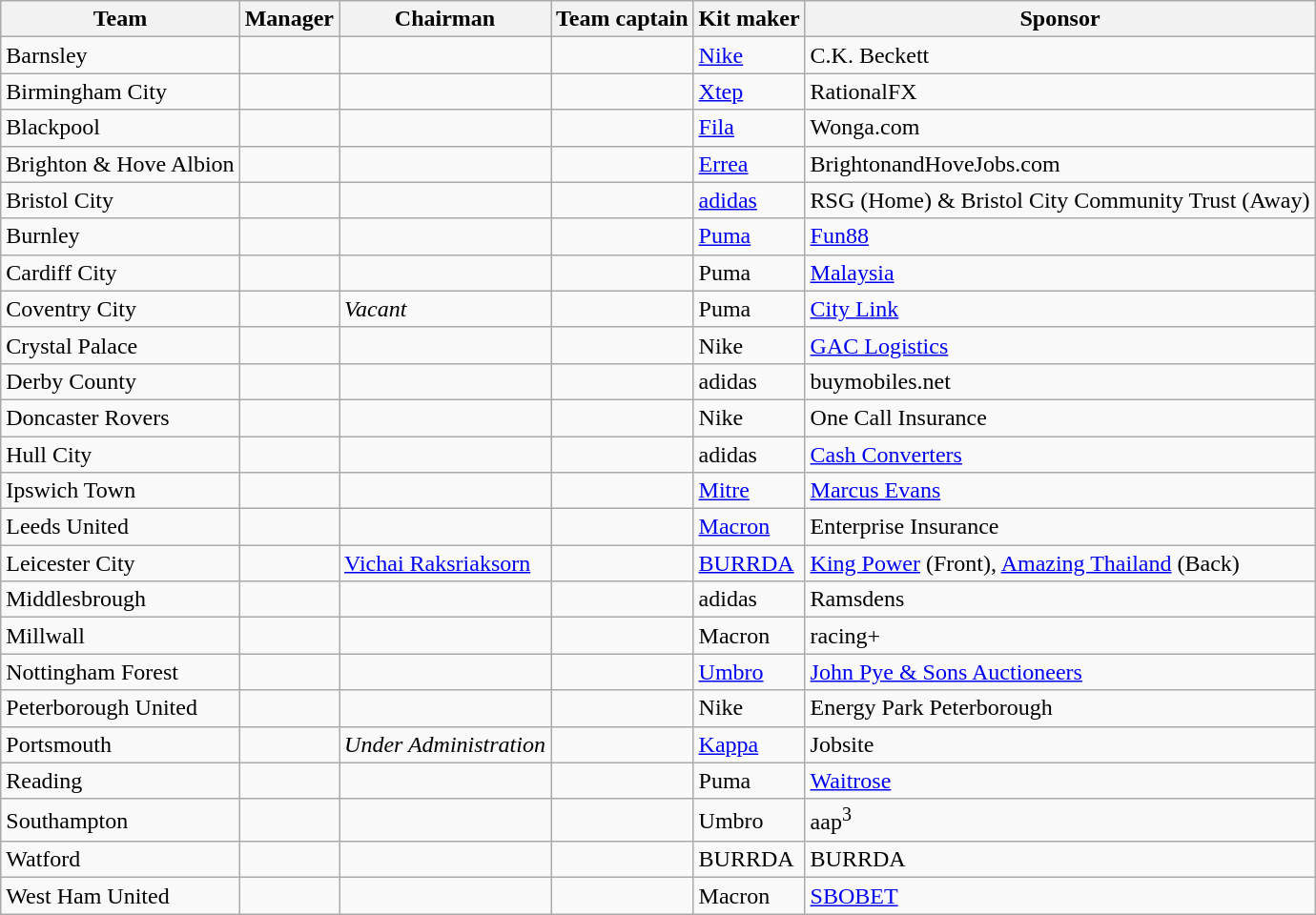<table class="wikitable sortable" style="text-align: left;">
<tr>
<th>Team</th>
<th>Manager</th>
<th>Chairman</th>
<th>Team captain</th>
<th>Kit maker</th>
<th>Sponsor</th>
</tr>
<tr>
<td>Barnsley</td>
<td></td>
<td></td>
<td></td>
<td><a href='#'>Nike</a></td>
<td>C.K. Beckett</td>
</tr>
<tr>
<td>Birmingham City</td>
<td></td>
<td></td>
<td></td>
<td><a href='#'>Xtep</a></td>
<td>RationalFX</td>
</tr>
<tr>
<td>Blackpool</td>
<td></td>
<td></td>
<td></td>
<td><a href='#'>Fila</a></td>
<td>Wonga.com</td>
</tr>
<tr>
<td>Brighton & Hove Albion</td>
<td></td>
<td></td>
<td></td>
<td><a href='#'>Errea</a></td>
<td>BrightonandHoveJobs.com</td>
</tr>
<tr>
<td>Bristol City</td>
<td></td>
<td></td>
<td></td>
<td><a href='#'>adidas</a></td>
<td>RSG (Home) & Bristol City Community Trust (Away)</td>
</tr>
<tr>
<td>Burnley</td>
<td></td>
<td></td>
<td></td>
<td><a href='#'>Puma</a></td>
<td><a href='#'>Fun88</a></td>
</tr>
<tr>
<td>Cardiff City</td>
<td></td>
<td></td>
<td></td>
<td>Puma</td>
<td><a href='#'>Malaysia</a></td>
</tr>
<tr>
<td>Coventry City</td>
<td></td>
<td><em>Vacant</em></td>
<td></td>
<td>Puma</td>
<td><a href='#'>City Link</a></td>
</tr>
<tr>
<td>Crystal Palace</td>
<td></td>
<td><br></td>
<td></td>
<td>Nike</td>
<td><a href='#'>GAC Logistics</a></td>
</tr>
<tr>
<td>Derby County</td>
<td></td>
<td></td>
<td></td>
<td>adidas</td>
<td>buymobiles.net</td>
</tr>
<tr>
<td>Doncaster Rovers</td>
<td></td>
<td></td>
<td></td>
<td>Nike</td>
<td>One Call Insurance</td>
</tr>
<tr>
<td>Hull City</td>
<td></td>
<td></td>
<td></td>
<td>adidas</td>
<td><a href='#'>Cash Converters</a></td>
</tr>
<tr>
<td>Ipswich Town</td>
<td></td>
<td></td>
<td></td>
<td><a href='#'>Mitre</a></td>
<td><a href='#'>Marcus Evans</a></td>
</tr>
<tr>
<td>Leeds United</td>
<td></td>
<td></td>
<td></td>
<td><a href='#'>Macron</a></td>
<td>Enterprise Insurance</td>
</tr>
<tr>
<td>Leicester City</td>
<td></td>
<td><a href='#'>Vichai Raksriaksorn</a></td>
<td></td>
<td><a href='#'>BURRDA</a></td>
<td><a href='#'>King Power</a> (Front), <a href='#'>Amazing Thailand</a> (Back)</td>
</tr>
<tr>
<td>Middlesbrough</td>
<td></td>
<td></td>
<td></td>
<td>adidas</td>
<td>Ramsdens</td>
</tr>
<tr>
<td>Millwall</td>
<td></td>
<td></td>
<td></td>
<td>Macron</td>
<td>racing+</td>
</tr>
<tr>
<td>Nottingham Forest</td>
<td></td>
<td><br></td>
<td></td>
<td><a href='#'>Umbro</a></td>
<td><a href='#'>John Pye & Sons Auctioneers</a></td>
</tr>
<tr>
<td>Peterborough United</td>
<td></td>
<td></td>
<td></td>
<td>Nike</td>
<td>Energy Park Peterborough</td>
</tr>
<tr>
<td>Portsmouth</td>
<td></td>
<td><em>Under Administration</em></td>
<td></td>
<td><a href='#'>Kappa</a></td>
<td>Jobsite</td>
</tr>
<tr>
<td>Reading</td>
<td></td>
<td></td>
<td></td>
<td>Puma</td>
<td><a href='#'>Waitrose</a></td>
</tr>
<tr>
<td>Southampton</td>
<td></td>
<td></td>
<td></td>
<td>Umbro</td>
<td>aap<sup>3</sup></td>
</tr>
<tr>
<td>Watford</td>
<td></td>
<td></td>
<td></td>
<td>BURRDA</td>
<td>BURRDA</td>
</tr>
<tr>
<td>West Ham United</td>
<td></td>
<td><br></td>
<td></td>
<td>Macron</td>
<td><a href='#'>SBOBET</a></td>
</tr>
</table>
